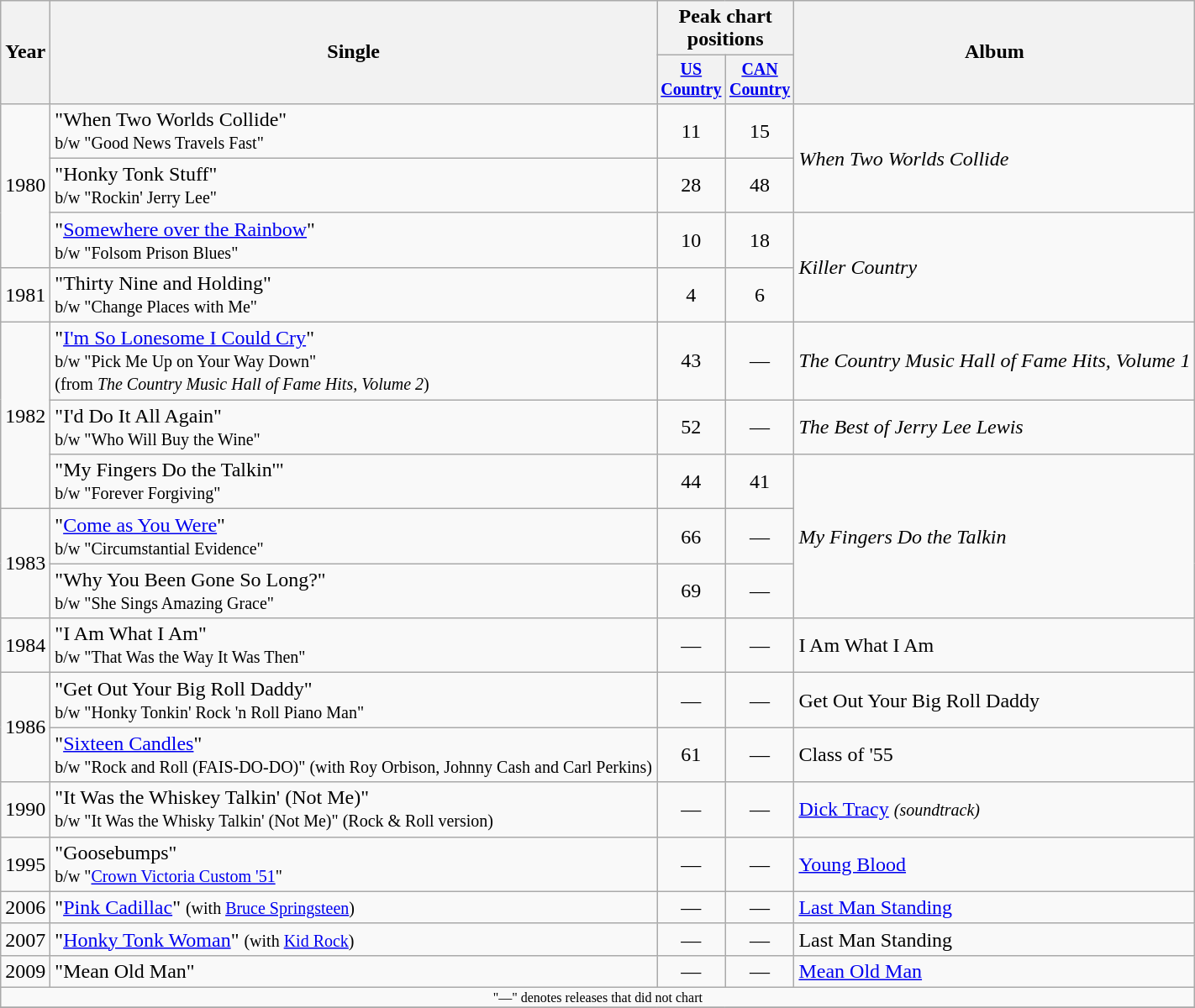<table class="wikitable">
<tr>
<th rowspan="2">Year</th>
<th rowspan="2">Single</th>
<th colspan="2">Peak chart<br>positions</th>
<th rowspan="2">Album</th>
</tr>
<tr style="font-size:smaller;">
<th width="45"><a href='#'>US Country</a></th>
<th width="45"><a href='#'>CAN Country</a></th>
</tr>
<tr>
<td rowspan="3">1980</td>
<td>"When Two Worlds Collide"<br><small>b/w "Good News Travels Fast"</small></td>
<td align="center">11</td>
<td align="center">15</td>
<td rowspan="2"><em>When Two Worlds Collide</em></td>
</tr>
<tr>
<td>"Honky Tonk Stuff"<br><small>b/w "Rockin' Jerry Lee"</small></td>
<td align="center">28</td>
<td align="center">48</td>
</tr>
<tr>
<td>"<a href='#'>Somewhere over the Rainbow</a>"<br><small>b/w "Folsom Prison Blues"</small></td>
<td align="center">10</td>
<td align="center">18</td>
<td rowspan="2"><em>Killer Country</em></td>
</tr>
<tr>
<td>1981</td>
<td>"Thirty Nine and Holding"<br><small>b/w "Change Places with Me"</small></td>
<td align="center">4</td>
<td align="center">6</td>
</tr>
<tr>
<td rowspan="3">1982</td>
<td>"<a href='#'>I'm So Lonesome I Could Cry</a>"<br><small>b/w "Pick Me Up on Your Way Down"<br>(from <em>The Country Music Hall of Fame Hits, Volume 2</em>)</small></td>
<td align="center">43</td>
<td align="center">—</td>
<td><em>The Country Music Hall of Fame Hits, Volume 1</em></td>
</tr>
<tr>
<td>"I'd Do It All Again"<br><small>b/w "Who Will Buy the Wine"</small></td>
<td align="center">52</td>
<td align="center">—</td>
<td><em>The Best of Jerry Lee Lewis</em></td>
</tr>
<tr>
<td>"My Fingers Do the Talkin'"<br><small>b/w "Forever Forgiving"</small></td>
<td align="center">44</td>
<td align="center">41</td>
<td rowspan="3"><em>My Fingers Do the Talkin<strong></td>
</tr>
<tr>
<td rowspan="2">1983</td>
<td>"<a href='#'>Come as You Were</a>"<br><small>b/w "Circumstantial Evidence"</small></td>
<td align="center">66</td>
<td align="center">—</td>
</tr>
<tr>
<td>"Why You Been Gone So Long?"<br><small>b/w "She Sings Amazing Grace"</small></td>
<td align="center">69</td>
<td align="center">—</td>
</tr>
<tr>
<td>1984</td>
<td>"I Am What I Am"<br><small>b/w "That Was the Way It Was Then"</small></td>
<td align="center">—</td>
<td align="center">—</td>
<td></em>I Am What I Am<em></td>
</tr>
<tr>
<td rowspan="2">1986</td>
<td>"Get Out Your Big Roll Daddy"<br><small>b/w "Honky Tonkin' Rock 'n Roll Piano Man"</small></td>
<td align="center">—</td>
<td align="center">—</td>
<td></em>Get Out Your Big Roll Daddy<em></td>
</tr>
<tr>
<td>"<a href='#'>Sixteen Candles</a>"<br><small>b/w "Rock and Roll (FAIS-DO-DO)" (with Roy Orbison, Johnny Cash and Carl Perkins)</small></td>
<td align="center">61</td>
<td align="center">—</td>
<td></em>Class of '55<em></td>
</tr>
<tr>
<td>1990</td>
<td>"It Was the Whiskey Talkin' (Not Me)"<br><small>b/w "It Was the Whisky Talkin' (Not Me)" (Rock & Roll version)</small></td>
<td align="center">—</td>
<td align="center">—</td>
<td></em><a href='#'>Dick Tracy</a><em> <small>(soundtrack)</small></td>
</tr>
<tr>
<td>1995</td>
<td>"Goosebumps"<br><small>b/w "<a href='#'>Crown Victoria Custom '51</a>"</small></td>
<td align="center">—</td>
<td align="center">—</td>
<td></em><a href='#'>Young Blood</a><em></td>
</tr>
<tr>
<td>2006</td>
<td>"<a href='#'>Pink Cadillac</a>" <small> (with <a href='#'>Bruce Springsteen</a>)</small></td>
<td align="center">—</td>
<td align="center">—</td>
<td></em><a href='#'>Last Man Standing</a><em></td>
</tr>
<tr>
<td>2007</td>
<td>"<a href='#'>Honky Tonk Woman</a>" <small> (with <a href='#'>Kid Rock</a>)</small></td>
<td align="center">—</td>
<td align="center">—</td>
<td></em>Last Man Standing<em></td>
</tr>
<tr>
<td>2009</td>
<td>"Mean Old Man"</td>
<td align="center">—</td>
<td align="center">—</td>
<td></em><a href='#'>Mean Old Man</a><em></td>
</tr>
<tr>
<td align="center" colspan="5" style="font-size:8pt">"—" denotes releases that did not chart</td>
</tr>
<tr>
</tr>
</table>
